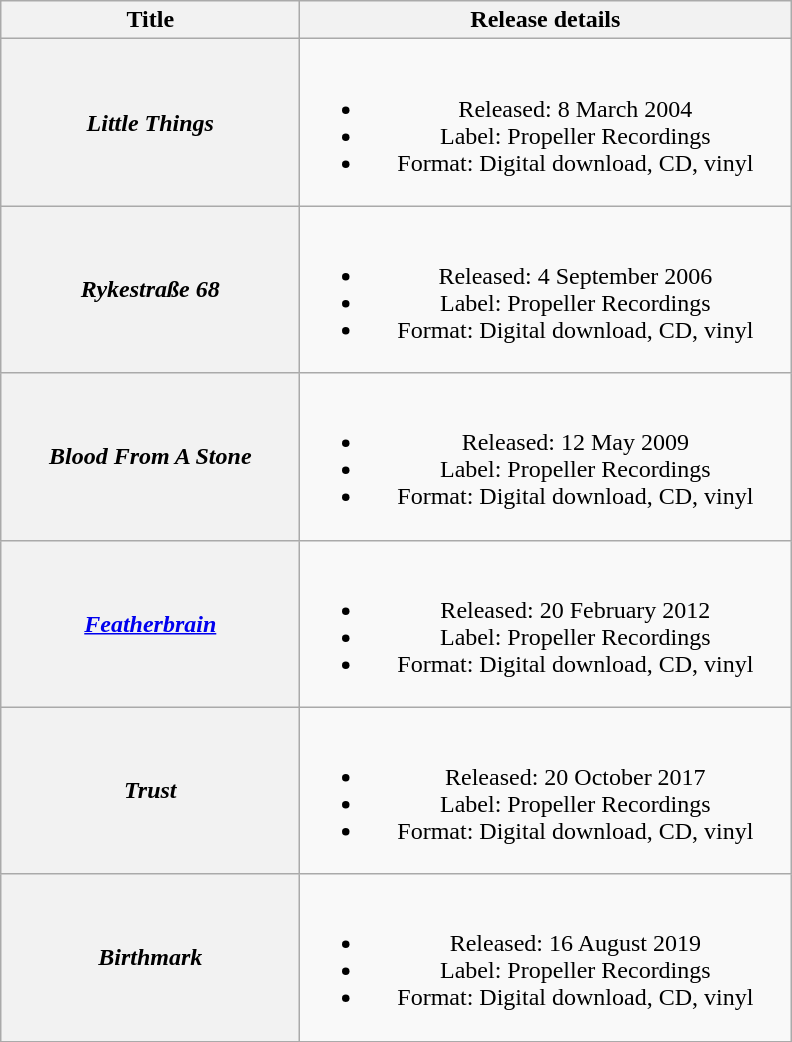<table class="wikitable plainrowheaders" style="text-align:center;">
<tr>
<th scope="col" style="width:12em;">Title</th>
<th scope="col" style="width:20em;">Release details</th>
</tr>
<tr>
<th scope="row"><em>Little Things</em></th>
<td><br><ul><li>Released: 8 March 2004</li><li>Label: Propeller Recordings</li><li>Format: Digital download, CD, vinyl</li></ul></td>
</tr>
<tr>
<th scope="row"><em>Rykestraße 68</em></th>
<td><br><ul><li>Released: 4 September 2006</li><li>Label: Propeller Recordings</li><li>Format: Digital download, CD, vinyl</li></ul></td>
</tr>
<tr>
<th scope="row"><em>Blood From A Stone</em></th>
<td><br><ul><li>Released: 12 May 2009</li><li>Label: Propeller Recordings</li><li>Format: Digital download, CD, vinyl</li></ul></td>
</tr>
<tr>
<th scope="row"><em><a href='#'>Featherbrain</a></em></th>
<td><br><ul><li>Released: 20 February 2012</li><li>Label: Propeller Recordings</li><li>Format: Digital download, CD, vinyl</li></ul></td>
</tr>
<tr>
<th scope="row"><em>Trust</em></th>
<td><br><ul><li>Released: 20 October 2017</li><li>Label: Propeller Recordings</li><li>Format: Digital download, CD, vinyl</li></ul></td>
</tr>
<tr>
<th scope="row"><em>Birthmark</em></th>
<td><br><ul><li>Released: 16 August 2019</li><li>Label: Propeller Recordings</li><li>Format: Digital download, CD, vinyl</li></ul></td>
</tr>
</table>
